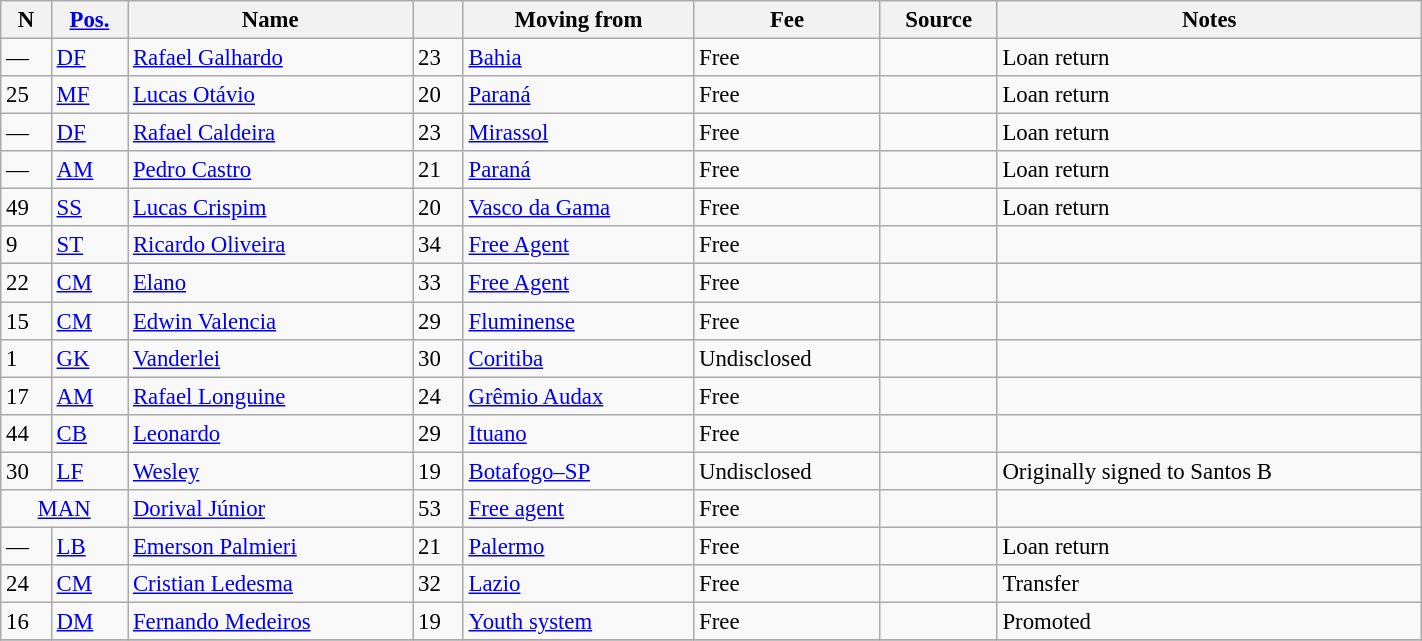<table class="wikitable sortable" style="width:75%; text-align:center; font-size:95%; text-align:left">
<tr>
<th>N</th>
<th><a href='#'>Pos.</a></th>
<th>Name</th>
<th></th>
<th>Moving from</th>
<th>Fee</th>
<th>Source</th>
<th>Notes</th>
</tr>
<tr>
<td>—</td>
<td><a href='#'>DF</a></td>
<td style="text-align:left;"> <a href='#'>Rafael Galhardo</a></td>
<td>23</td>
<td style="text-align:left;"><a href='#'>Bahia</a></td>
<td>Free</td>
<td></td>
<td>Loan return</td>
</tr>
<tr>
<td>25</td>
<td><a href='#'>MF</a></td>
<td style="text-align:left;"> <a href='#'>Lucas Otávio</a></td>
<td>20</td>
<td style="text-align:left;"><a href='#'>Paraná</a></td>
<td>Free</td>
<td></td>
<td>Loan return</td>
</tr>
<tr>
<td>—</td>
<td><a href='#'>DF</a></td>
<td style="text-align:left;"> <a href='#'>Rafael Caldeira</a></td>
<td>23</td>
<td style="text-align:left;"><a href='#'>Mirassol</a></td>
<td>Free</td>
<td></td>
<td>Loan return</td>
</tr>
<tr>
<td>—</td>
<td><a href='#'>AM</a></td>
<td style="text-align:left;"> <a href='#'>Pedro Castro</a></td>
<td>21</td>
<td style="text-align:left;"><a href='#'>Paraná</a></td>
<td>Free</td>
<td></td>
<td>Loan return</td>
</tr>
<tr>
<td>49</td>
<td><a href='#'>SS</a></td>
<td style="text-align:left;"> <a href='#'>Lucas Crispim</a></td>
<td>20</td>
<td style="text-align:left;"><a href='#'>Vasco da Gama</a></td>
<td>Free</td>
<td></td>
<td>Loan return</td>
</tr>
<tr>
<td>9</td>
<td><a href='#'>ST</a></td>
<td style="text-align:left;"> <a href='#'>Ricardo Oliveira</a></td>
<td>34</td>
<td style="text-align:left;"><a href='#'>Free Agent</a></td>
<td>Free</td>
<td></td>
<td></td>
</tr>
<tr>
<td>22</td>
<td><a href='#'>CM</a></td>
<td style="text-align:left;"> <a href='#'>Elano</a></td>
<td>33</td>
<td style="text-align:left;"><a href='#'>Free Agent</a></td>
<td>Free</td>
<td></td>
<td></td>
</tr>
<tr>
<td>15</td>
<td><a href='#'>CM</a></td>
<td style="text-align:left;"> <a href='#'>Edwin Valencia</a></td>
<td>29</td>
<td style="text-align:left;"><a href='#'>Fluminense</a></td>
<td>Free</td>
<td></td>
<td></td>
</tr>
<tr>
<td>1</td>
<td><a href='#'>GK</a></td>
<td style="text-align:left;"> <a href='#'>Vanderlei</a></td>
<td>30</td>
<td style="text-align:left;"><a href='#'>Coritiba</a></td>
<td>Undisclosed</td>
<td></td>
<td></td>
</tr>
<tr>
<td>17</td>
<td><a href='#'>AM</a></td>
<td style="text-align:left;"> <a href='#'>Rafael Longuine</a></td>
<td>24</td>
<td style="text-align:left;"><a href='#'>Grêmio Audax</a></td>
<td>Free</td>
<td></td>
<td></td>
</tr>
<tr>
<td>44</td>
<td><a href='#'>CB</a></td>
<td style="text-align:left;"> <a href='#'>Leonardo</a></td>
<td>29</td>
<td style="text-align:left;"><a href='#'>Ituano</a></td>
<td>Free</td>
<td> </td>
<td></td>
</tr>
<tr>
<td>30</td>
<td><a href='#'>LF</a></td>
<td style="text-align:left;"> <a href='#'>Wesley</a></td>
<td>19</td>
<td style="text-align:left;"><a href='#'>Botafogo–SP</a></td>
<td>Undisclosed</td>
<td></td>
<td>Originally signed to Santos B</td>
</tr>
<tr>
<td colspan="2" align="center"><a href='#'>MAN</a></td>
<td style="text-align:left;"> <a href='#'>Dorival Júnior</a></td>
<td>53</td>
<td style="text-align:left;"><a href='#'>Free agent</a></td>
<td>Free</td>
<td> </td>
<td></td>
</tr>
<tr>
<td>—</td>
<td><a href='#'>LB</a></td>
<td style="text-align:left;"> <a href='#'>Emerson Palmieri</a></td>
<td>21</td>
<td style="text-align:left;"><a href='#'>Palermo</a> </td>
<td>Free</td>
<td></td>
<td>Loan return</td>
</tr>
<tr>
<td>24</td>
<td><a href='#'>CM</a></td>
<td style="text-align:left;"> <a href='#'>Cristian Ledesma</a></td>
<td>32</td>
<td style="text-align:left;"><a href='#'>Lazio</a> </td>
<td>Free</td>
<td></td>
<td>Transfer</td>
</tr>
<tr>
<td>16</td>
<td><a href='#'>DM</a></td>
<td style="text-align:left;"> <a href='#'>Fernando Medeiros</a></td>
<td>19</td>
<td style="text-align:left;"><a href='#'>Youth system</a></td>
<td>Free</td>
<td></td>
<td>Promoted</td>
</tr>
<tr>
</tr>
</table>
